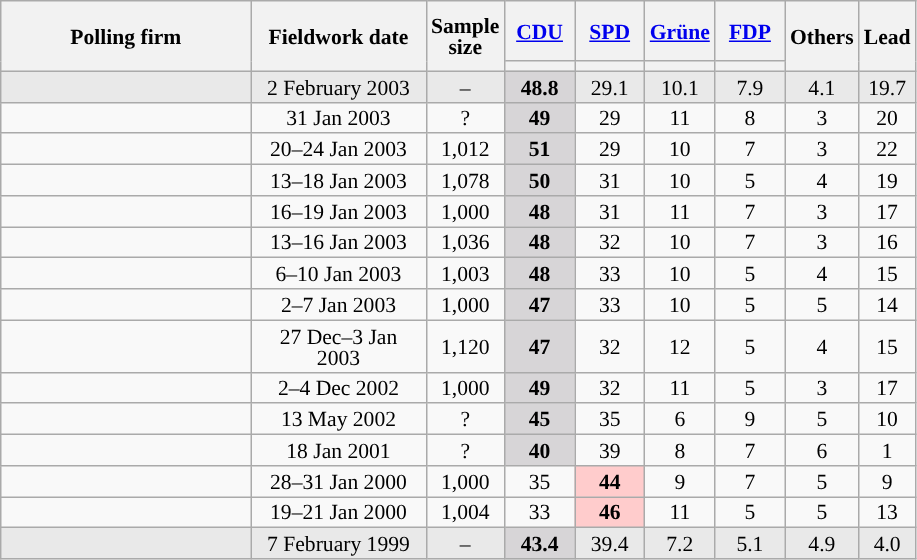<table class="wikitable sortable" style="text-align:center;font-size:90%;line-height:14px;">
<tr style="height:40px;">
<th style="width:160px;" rowspan="2">Polling firm</th>
<th style="width:110px;" rowspan="2">Fieldwork date</th>
<th style="width:35px;" rowspan="2">Sample<br>size</th>
<th class="unsortable" style="width:40px;"><a href='#'>CDU</a></th>
<th class="unsortable" style="width:40px;"><a href='#'>SPD</a></th>
<th class="unsortable" style="width:40px;"><a href='#'>Grüne</a></th>
<th class="unsortable" style="width:40px;"><a href='#'>FDP</a></th>
<th class="unsortable" style="width:40px;" rowspan="2">Others</th>
<th style="width:30px;" rowspan="2">Lead</th>
</tr>
<tr>
<th style="background:"></th>
<th style="background:"></th>
<th style="background:"></th>
<th style="background:"></th>
</tr>
<tr style="background:#E9E9E9;">
<td></td>
<td data-sort-value="2003-02-02">2 February 2003</td>
<td>–</td>
<td style="background:#D7D5D7;"><strong>48.8</strong></td>
<td>29.1</td>
<td>10.1</td>
<td>7.9</td>
<td>4.1</td>
<td style="background:">19.7</td>
</tr>
<tr>
<td></td>
<td data-sort-value="2003-01-31">31 Jan 2003</td>
<td>?</td>
<td style="background:#D7D5D7;"><strong>49</strong></td>
<td>29</td>
<td>11</td>
<td>8</td>
<td>3</td>
<td style="background:">20</td>
</tr>
<tr>
<td></td>
<td data-sort-value="2003-01-29">20–24 Jan 2003</td>
<td>1,012</td>
<td style="background:#D7D5D7;"><strong>51</strong></td>
<td>29</td>
<td>10</td>
<td>7</td>
<td>3</td>
<td style="background:">22</td>
</tr>
<tr>
<td></td>
<td data-sort-value="2003-01-22">13–18 Jan 2003</td>
<td>1,078</td>
<td style="background:#D7D5D7;"><strong>50</strong></td>
<td>31</td>
<td>10</td>
<td>5</td>
<td>4</td>
<td style="background:">19</td>
</tr>
<tr>
<td></td>
<td data-sort-value="2003-01-19">16–19 Jan 2003</td>
<td>1,000</td>
<td style="background:#D7D5D7;"><strong>48</strong></td>
<td>31</td>
<td>11</td>
<td>7</td>
<td>3</td>
<td style="background:">17</td>
</tr>
<tr>
<td></td>
<td data-sort-value="2003-01-17">13–16 Jan 2003</td>
<td>1,036</td>
<td style="background:#D7D5D7;"><strong>48</strong></td>
<td>32</td>
<td>10</td>
<td>7</td>
<td>3</td>
<td style="background:">16</td>
</tr>
<tr>
<td></td>
<td data-sort-value="2003-01-15">6–10 Jan 2003</td>
<td>1,003</td>
<td style="background:#D7D5D7;"><strong>48</strong></td>
<td>33</td>
<td>10</td>
<td>5</td>
<td>4</td>
<td style="background:">15</td>
</tr>
<tr>
<td></td>
<td data-sort-value="2003-01-09">2–7 Jan 2003</td>
<td>1,000</td>
<td style="background:#D7D5D7;"><strong>47</strong></td>
<td>33</td>
<td>10</td>
<td>5</td>
<td>5</td>
<td style="background:">14</td>
</tr>
<tr>
<td></td>
<td data-sort-value="2003-01-07">27 Dec–3 Jan 2003</td>
<td>1,120</td>
<td style="background:#D7D5D7;"><strong>47</strong></td>
<td>32</td>
<td>12</td>
<td>5</td>
<td>4</td>
<td style="background:">15</td>
</tr>
<tr>
<td></td>
<td data-sort-value="2002-06-12">2–4 Dec 2002</td>
<td>1,000</td>
<td style="background:#D7D5D7;"><strong>49</strong></td>
<td>32</td>
<td>11</td>
<td>5</td>
<td>3</td>
<td style="background:">17</td>
</tr>
<tr>
<td></td>
<td data-sort-value="2002-05-13">13 May 2002</td>
<td>?</td>
<td style="background:#D7D5D7;"><strong>45</strong></td>
<td>35</td>
<td>6</td>
<td>9</td>
<td>5</td>
<td style="background:">10</td>
</tr>
<tr>
<td></td>
<td data-sort-value="2001-01-18">18 Jan 2001</td>
<td>?</td>
<td style="background:#D7D5D7;"><strong>40</strong></td>
<td>39</td>
<td>8</td>
<td>7</td>
<td>6</td>
<td style="background:">1</td>
</tr>
<tr>
<td></td>
<td data-sort-value="2000-02-04">28–31 Jan 2000</td>
<td>1,000</td>
<td>35</td>
<td style="background:#FFCCCC;"><strong>44</strong></td>
<td>9</td>
<td>7</td>
<td>5</td>
<td style="background:">9</td>
</tr>
<tr>
<td></td>
<td data-sort-value="2000-01-24">19–21 Jan 2000</td>
<td>1,004</td>
<td>33</td>
<td style="background:#FFCCCC;"><strong>46</strong></td>
<td>11</td>
<td>5</td>
<td>5</td>
<td style="background:">13</td>
</tr>
<tr style="background:#E9E9E9;">
<td></td>
<td data-sort-value="1999-02-07">7 February 1999</td>
<td>–</td>
<td style="background:#D7D5D7;"><strong>43.4</strong></td>
<td>39.4</td>
<td>7.2</td>
<td>5.1</td>
<td>4.9</td>
<td style="background:">4.0</td>
</tr>
</table>
